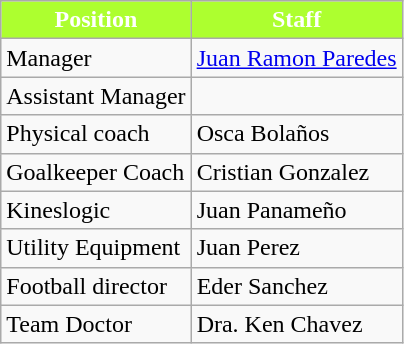<table class="wikitable">
<tr>
<th style="color:White; background:#ADFF2F;">Position</th>
<th style="color:White; background:#ADFF2F;">Staff</th>
</tr>
<tr>
<td>Manager</td>
<td> <a href='#'>Juan Ramon Paredes</a></td>
</tr>
<tr>
<td>Assistant Manager</td>
<td></td>
</tr>
<tr>
<td>Physical coach</td>
<td> Osca Bolaños</td>
</tr>
<tr>
<td>Goalkeeper Coach</td>
<td> Cristian Gonzalez</td>
</tr>
<tr>
<td>Kineslogic</td>
<td> Juan Panameño</td>
</tr>
<tr>
<td>Utility Equipment</td>
<td> Juan Perez</td>
</tr>
<tr>
<td>Football director</td>
<td> Eder Sanchez</td>
</tr>
<tr>
<td>Team Doctor</td>
<td> Dra. Ken Chavez</td>
</tr>
</table>
